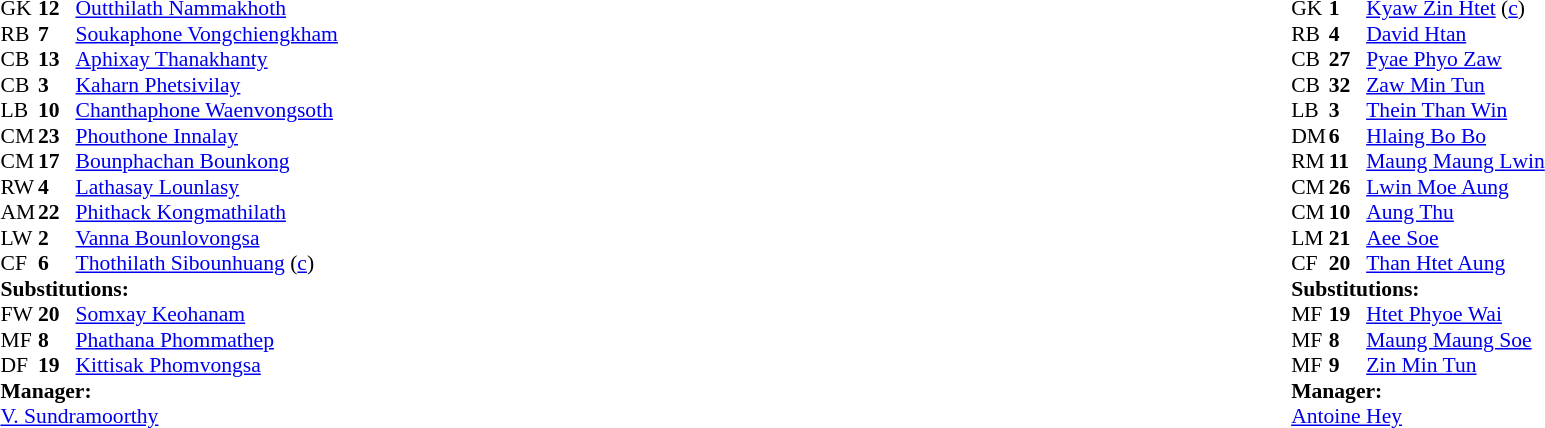<table width="100%">
<tr>
<td valign="top" width="40%"><br><table style="font-size:90%;" cellspacing="0" cellpadding="0">
<tr>
<th width="25"></th>
<th width="25"></th>
</tr>
<tr>
<td>GK</td>
<td><strong>12</strong></td>
<td><a href='#'>Outthilath Nammakhoth</a></td>
</tr>
<tr>
<td>RB</td>
<td><strong>7</strong></td>
<td><a href='#'>Soukaphone Vongchiengkham</a></td>
<td></td>
</tr>
<tr>
<td>CB</td>
<td><strong>13</strong></td>
<td><a href='#'>Aphixay Thanakhanty</a></td>
</tr>
<tr>
<td>CB</td>
<td><strong>3</strong></td>
<td><a href='#'>Kaharn Phetsivilay</a></td>
</tr>
<tr>
<td>LB</td>
<td><strong>10</strong></td>
<td><a href='#'>Chanthaphone Waenvongsoth</a></td>
<td></td>
<td></td>
</tr>
<tr>
<td>CM</td>
<td><strong>23</strong></td>
<td><a href='#'>Phouthone Innalay</a></td>
</tr>
<tr>
<td>CM</td>
<td><strong>17</strong></td>
<td><a href='#'>Bounphachan Bounkong</a></td>
<td></td>
<td></td>
</tr>
<tr>
<td>RW</td>
<td><strong>4</strong></td>
<td><a href='#'>Lathasay Lounlasy</a></td>
</tr>
<tr>
<td>AM</td>
<td><strong>22</strong></td>
<td><a href='#'>Phithack Kongmathilath</a></td>
<td></td>
<td></td>
</tr>
<tr>
<td>LW</td>
<td><strong>2</strong></td>
<td><a href='#'>Vanna Bounlovongsa</a></td>
</tr>
<tr>
<td>CF</td>
<td><strong>6</strong></td>
<td><a href='#'>Thothilath Sibounhuang</a> (<a href='#'>c</a>)</td>
</tr>
<tr>
<td colspan=3><strong>Substitutions:</strong></td>
</tr>
<tr>
<td>FW</td>
<td><strong>20</strong></td>
<td><a href='#'>Somxay Keohanam</a></td>
<td></td>
<td></td>
</tr>
<tr>
<td>MF</td>
<td><strong>8</strong></td>
<td><a href='#'>Phathana Phommathep</a></td>
<td></td>
<td></td>
</tr>
<tr>
<td>DF</td>
<td><strong>19</strong></td>
<td><a href='#'>Kittisak Phomvongsa</a></td>
<td></td>
<td></td>
</tr>
<tr>
<td colspan=3><strong>Manager:</strong></td>
</tr>
<tr>
<td colspan=4> <a href='#'>V. Sundramoorthy</a></td>
</tr>
</table>
</td>
<td valign="top"></td>
<td valign="top" width="50%"><br><table style="font-size:90%;" cellspacing="0" cellpadding="0" align="center">
<tr>
<th width=25></th>
<th width=25></th>
</tr>
<tr>
<td>GK</td>
<td><strong>1</strong></td>
<td><a href='#'>Kyaw Zin Htet</a> (<a href='#'>c</a>)</td>
</tr>
<tr>
<td>RB</td>
<td><strong>4</strong></td>
<td><a href='#'>David Htan</a></td>
</tr>
<tr>
<td>CB</td>
<td><strong>27</strong></td>
<td><a href='#'>Pyae Phyo Zaw</a></td>
<td></td>
</tr>
<tr>
<td>CB</td>
<td><strong>32</strong></td>
<td><a href='#'>Zaw Min Tun</a></td>
</tr>
<tr>
<td>LB</td>
<td><strong>3</strong></td>
<td><a href='#'>Thein Than Win</a></td>
<td></td>
</tr>
<tr>
<td>DM</td>
<td><strong>6</strong></td>
<td><a href='#'>Hlaing Bo Bo</a></td>
</tr>
<tr>
<td>RM</td>
<td><strong>11</strong></td>
<td><a href='#'>Maung Maung Lwin</a></td>
</tr>
<tr>
<td>CM</td>
<td><strong>26</strong></td>
<td><a href='#'>Lwin Moe Aung</a></td>
<td></td>
<td></td>
</tr>
<tr>
<td>CM</td>
<td><strong>10</strong></td>
<td><a href='#'>Aung Thu</a></td>
</tr>
<tr>
<td>LM</td>
<td><strong>21</strong></td>
<td><a href='#'>Aee Soe</a></td>
<td></td>
<td></td>
</tr>
<tr>
<td>CF</td>
<td><strong>20</strong></td>
<td><a href='#'>Than Htet Aung</a></td>
<td></td>
<td></td>
</tr>
<tr>
<td colspan=3><strong>Substitutions:</strong></td>
</tr>
<tr>
<td>MF</td>
<td><strong>19</strong></td>
<td><a href='#'>Htet Phyoe Wai</a></td>
<td></td>
<td></td>
</tr>
<tr>
<td>MF</td>
<td><strong>8</strong></td>
<td><a href='#'>Maung Maung Soe</a></td>
<td></td>
<td></td>
</tr>
<tr>
<td>MF</td>
<td><strong>9</strong></td>
<td><a href='#'>Zin Min Tun</a></td>
<td></td>
<td></td>
</tr>
<tr>
<td colspan=3><strong>Manager:</strong></td>
</tr>
<tr>
<td colspan=4> <a href='#'>Antoine Hey</a></td>
</tr>
</table>
</td>
</tr>
</table>
